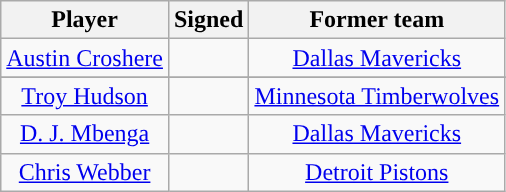<table class="wikitable sortable sortable" style="text-align: center">
<tr>
<th>Player</th>
<th>Signed</th>
<th>Former team</th>
</tr>
<tr style="text-align: center">
<td><a href='#'>Austin Croshere</a></td>
<td></td>
<td><a href='#'>Dallas Mavericks</a></td>
</tr>
<tr style="text-align: center">
</tr>
<tr style="text-align: center">
<td><a href='#'>Troy Hudson</a></td>
<td></td>
<td><a href='#'>Minnesota Timberwolves</a></td>
</tr>
<tr style="text-align: center">
<td><a href='#'>D. J. Mbenga</a></td>
<td></td>
<td><a href='#'>Dallas Mavericks</a></td>
</tr>
<tr style="text-align: center">
<td><a href='#'>Chris Webber</a></td>
<td></td>
<td><a href='#'>Detroit Pistons</a></td>
</tr>
</table>
